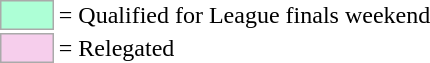<table style="margin:1em auto;">
<tr>
<td style="background-color:#ADFFD6; border:1px solid #aaaaaa; width:2em;"></td>
<td>= Qualified for League finals weekend</td>
</tr>
<tr>
<td style="background-color:#F6CEEC; border:1px solid #aaaaaa; width:2em;"></td>
<td>= Relegated</td>
</tr>
</table>
